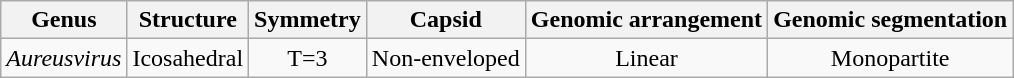<table class="wikitable sortable" style="text-align:center">
<tr>
<th>Genus</th>
<th>Structure</th>
<th>Symmetry</th>
<th>Capsid</th>
<th>Genomic arrangement</th>
<th>Genomic segmentation</th>
</tr>
<tr>
<td><em>Aureusvirus</em></td>
<td>Icosahedral</td>
<td>T=3</td>
<td>Non-enveloped</td>
<td>Linear</td>
<td>Monopartite</td>
</tr>
</table>
